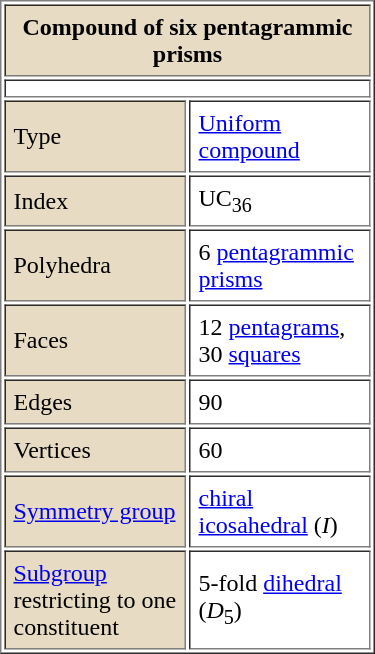<table border="1" bgcolor="#ffffff" cellpadding="5" align="right" style="margin-left:10px" width="250">
<tr>
<th bgcolor=#e7dcc3 colspan=2>Compound of six pentagrammic prisms</th>
</tr>
<tr>
<td align=center colspan=2></td>
</tr>
<tr>
<td bgcolor=#e7dcc3>Type</td>
<td><a href='#'>Uniform compound</a></td>
</tr>
<tr>
<td bgcolor=#e7dcc3>Index</td>
<td>UC<sub>36</sub></td>
</tr>
<tr>
<td bgcolor=#e7dcc3>Polyhedra</td>
<td>6 <a href='#'>pentagrammic prisms</a></td>
</tr>
<tr>
<td bgcolor=#e7dcc3>Faces</td>
<td>12 <a href='#'>pentagrams</a>, 30 <a href='#'>squares</a></td>
</tr>
<tr>
<td bgcolor=#e7dcc3>Edges</td>
<td>90</td>
</tr>
<tr>
<td bgcolor=#e7dcc3>Vertices</td>
<td>60</td>
</tr>
<tr>
<td bgcolor=#e7dcc3><a href='#'>Symmetry group</a></td>
<td><a href='#'>chiral</a> <a href='#'>icosahedral</a> (<em>I</em>)</td>
</tr>
<tr>
<td bgcolor=#e7dcc3><a href='#'>Subgroup</a> restricting to one constituent</td>
<td>5-fold <a href='#'>dihedral</a> (<em>D</em><sub>5</sub>)</td>
</tr>
</table>
